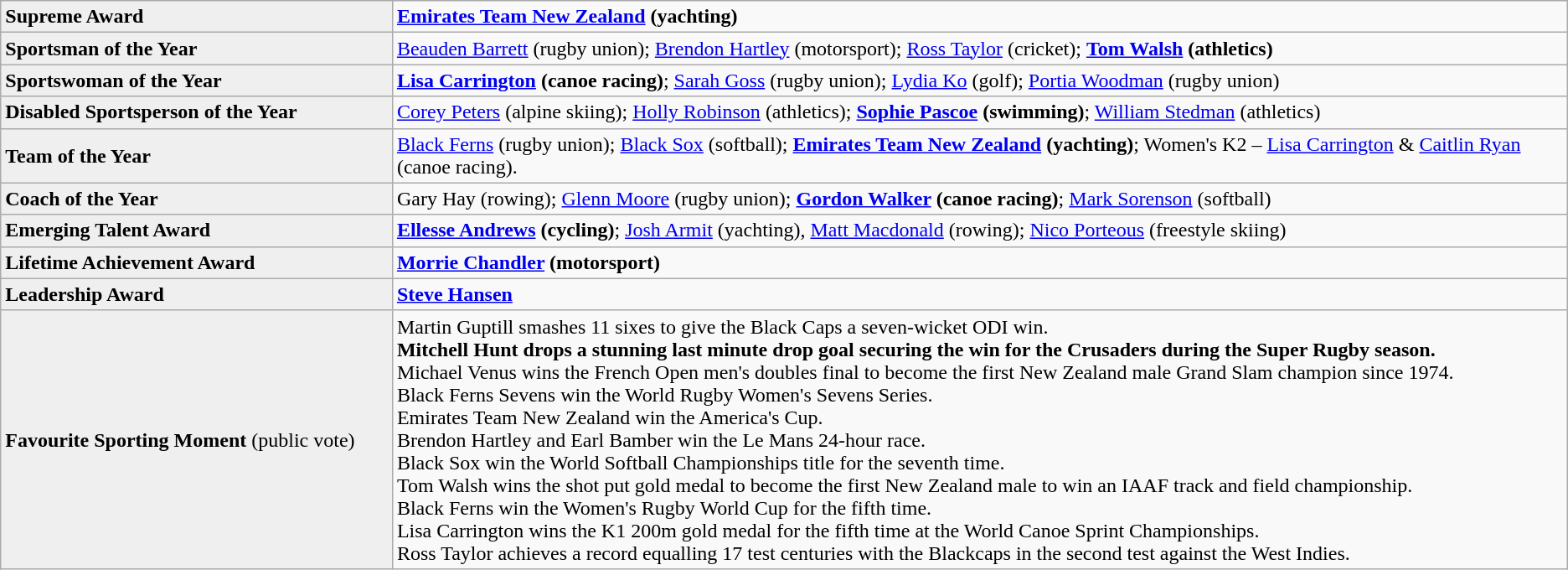<table class=wikitable>
<tr>
<td style="background:#efefef; vertical-align:top;"><strong>Supreme Award</strong></td>
<td><strong><a href='#'>Emirates Team New Zealand</a> (yachting)</strong></td>
</tr>
<tr>
<td style="background:#efefef;"><strong>Sportsman of the Year</strong></td>
<td><a href='#'>Beauden Barrett</a> (rugby union); <a href='#'>Brendon Hartley</a> (motorsport); <a href='#'>Ross Taylor</a> (cricket); <strong><a href='#'>Tom Walsh</a> (athletics)</strong></td>
</tr>
<tr>
<td style="background:#efefef;"><strong>Sportswoman of the Year</strong></td>
<td><strong><a href='#'>Lisa Carrington</a> (canoe racing)</strong>; <a href='#'>Sarah Goss</a> (rugby union); <a href='#'>Lydia Ko</a> (golf); <a href='#'>Portia Woodman</a> (rugby union)</td>
</tr>
<tr>
<td style="background:#efefef;"><strong>Disabled Sportsperson of the Year</strong></td>
<td><a href='#'>Corey Peters</a> (alpine skiing); <a href='#'>Holly Robinson</a> (athletics); <strong><a href='#'>Sophie Pascoe</a> (swimming)</strong>; <a href='#'>William Stedman</a> (athletics)</td>
</tr>
<tr>
<td style="background:#efefef;"><strong>Team of the Year</strong></td>
<td><a href='#'>Black Ferns</a> (rugby union); <a href='#'>Black Sox</a> (softball); <strong><a href='#'>Emirates Team New Zealand</a> (yachting)</strong>; Women's K2 – <a href='#'>Lisa Carrington</a> & <a href='#'>Caitlin Ryan</a> (canoe racing).</td>
</tr>
<tr>
<td style="background:#efefef;"><strong>Coach of the Year</strong></td>
<td>Gary Hay (rowing); <a href='#'>Glenn Moore</a> (rugby union); <strong><a href='#'>Gordon Walker</a> (canoe racing)</strong>; <a href='#'>Mark Sorenson</a> (softball)</td>
</tr>
<tr>
<td style="background:#efefef;"><strong>Emerging Talent Award</strong></td>
<td><strong><a href='#'>Ellesse Andrews</a> (cycling)</strong>; <a href='#'>Josh Armit</a> (yachting), <a href='#'>Matt Macdonald</a> (rowing); <a href='#'>Nico Porteous</a> (freestyle skiing)</td>
</tr>
<tr>
<td style="background:#efefef; width:25%;"><strong>Lifetime Achievement Award</strong></td>
<td><strong><a href='#'>Morrie Chandler</a> (motorsport)</strong></td>
</tr>
<tr>
<td style="background:#efefef; width:25%;"><strong>Leadership Award</strong></td>
<td><strong><a href='#'>Steve Hansen</a></strong></td>
</tr>
<tr>
<td style="background:#efefef; width:25%;"><strong>Favourite Sporting Moment</strong> (public vote)</td>
<td>Martin Guptill smashes 11 sixes to give the Black Caps a seven-wicket ODI win.<br> <strong>Mitchell Hunt drops a stunning last minute drop goal securing the win for the Crusaders during the Super Rugby season.</strong><br> Michael Venus wins the French Open men's doubles final to become the first New Zealand male Grand Slam champion since 1974.<br> Black Ferns Sevens win the World Rugby Women's Sevens Series.<br> Emirates Team New Zealand win the America's Cup. <br> Brendon Hartley and Earl Bamber win the Le Mans 24-hour race.<br> Black Sox win the World Softball Championships title for the seventh time.<br> Tom Walsh wins the shot put gold medal to become the first New Zealand male to win an IAAF track and field championship.<br> Black Ferns win the Women's Rugby World Cup for the fifth time.<br> Lisa Carrington wins the K1 200m gold medal for the fifth time at the World Canoe Sprint Championships.<br> Ross Taylor achieves a record equalling 17 test centuries with the Blackcaps in the second test against the West Indies.</td>
</tr>
</table>
